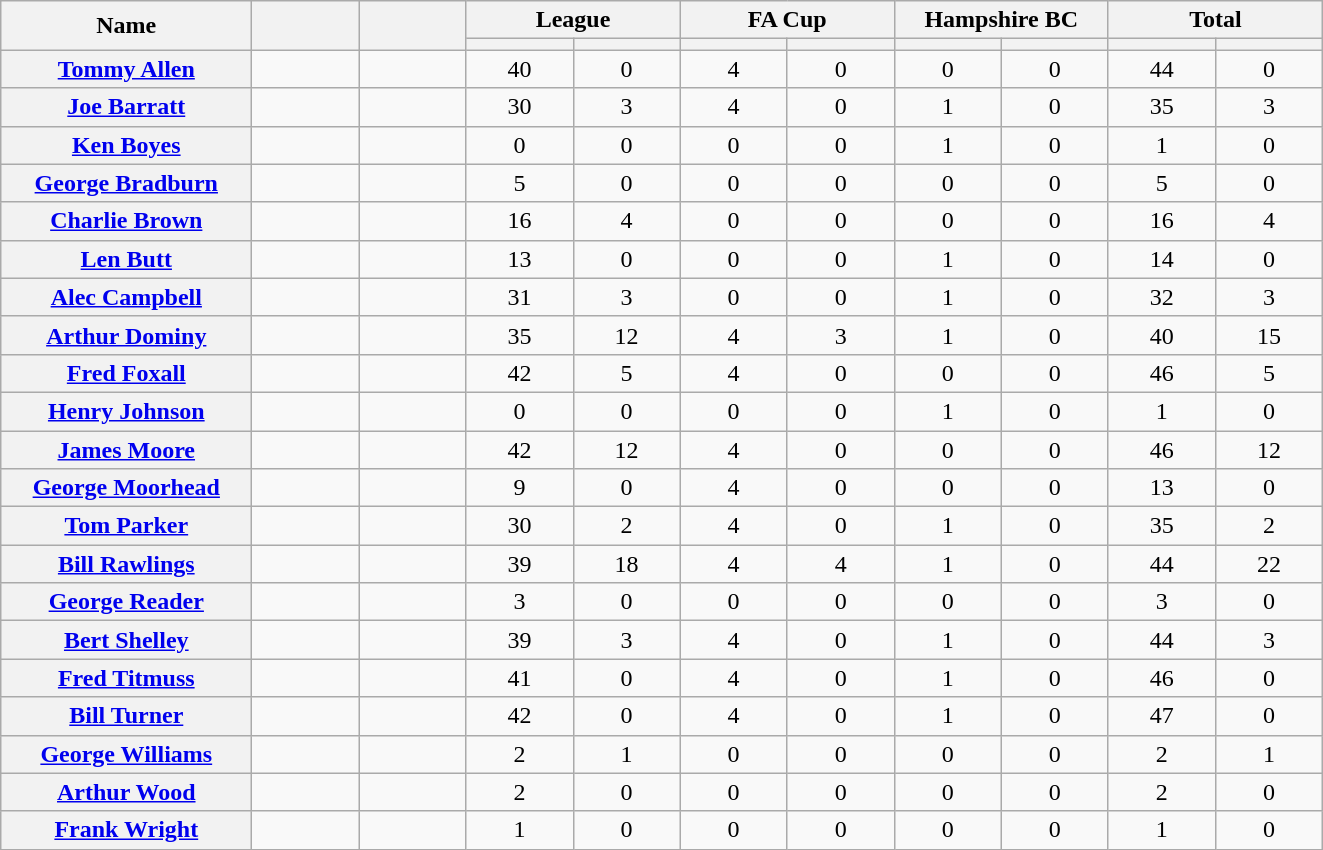<table class="wikitable plainrowheaders" style="text-align:center;">
<tr>
<th scope="col" rowspan="2" style="width:10em;">Name</th>
<th scope="col" rowspan="2" style="width:4em;"></th>
<th scope="col" rowspan="2" style="width:4em;"></th>
<th scope="col" colspan="2">League</th>
<th scope="col" colspan="2">FA Cup</th>
<th scope="col" colspan="2">Hampshire BC</th>
<th scope="col" colspan="2">Total</th>
</tr>
<tr>
<th scope="col" style="width:4em;"></th>
<th scope="col" style="width:4em;"></th>
<th scope="col" style="width:4em;"></th>
<th scope="col" style="width:4em;"></th>
<th scope="col" style="width:4em;"></th>
<th scope="col" style="width:4em;"></th>
<th scope="col" style="width:4em;"></th>
<th scope="col" style="width:4em;"></th>
</tr>
<tr>
<th scope="row"><a href='#'>Tommy Allen</a></th>
<td></td>
<td></td>
<td>40</td>
<td>0</td>
<td>4</td>
<td>0</td>
<td>0</td>
<td>0</td>
<td>44</td>
<td>0</td>
</tr>
<tr>
<th scope="row"><a href='#'>Joe Barratt</a></th>
<td></td>
<td></td>
<td>30</td>
<td>3</td>
<td>4</td>
<td>0</td>
<td>1</td>
<td>0</td>
<td>35</td>
<td>3</td>
</tr>
<tr>
<th scope="row"><a href='#'>Ken Boyes</a></th>
<td></td>
<td></td>
<td>0</td>
<td>0</td>
<td>0</td>
<td>0</td>
<td>1</td>
<td>0</td>
<td>1</td>
<td>0</td>
</tr>
<tr>
<th scope="row"><a href='#'>George Bradburn</a></th>
<td></td>
<td></td>
<td>5</td>
<td>0</td>
<td>0</td>
<td>0</td>
<td>0</td>
<td>0</td>
<td>5</td>
<td>0</td>
</tr>
<tr>
<th scope="row"><a href='#'>Charlie Brown</a></th>
<td></td>
<td></td>
<td>16</td>
<td>4</td>
<td>0</td>
<td>0</td>
<td>0</td>
<td>0</td>
<td>16</td>
<td>4</td>
</tr>
<tr>
<th scope="row"><a href='#'>Len Butt</a></th>
<td></td>
<td></td>
<td>13</td>
<td>0</td>
<td>0</td>
<td>0</td>
<td>1</td>
<td>0</td>
<td>14</td>
<td>0</td>
</tr>
<tr>
<th scope="row"><a href='#'>Alec Campbell</a></th>
<td></td>
<td></td>
<td>31</td>
<td>3</td>
<td>0</td>
<td>0</td>
<td>1</td>
<td>0</td>
<td>32</td>
<td>3</td>
</tr>
<tr>
<th scope="row"><a href='#'>Arthur Dominy</a></th>
<td></td>
<td></td>
<td>35</td>
<td>12</td>
<td>4</td>
<td>3</td>
<td>1</td>
<td>0</td>
<td>40</td>
<td>15</td>
</tr>
<tr>
<th scope="row"><a href='#'>Fred Foxall</a></th>
<td></td>
<td></td>
<td>42</td>
<td>5</td>
<td>4</td>
<td>0</td>
<td>0</td>
<td>0</td>
<td>46</td>
<td>5</td>
</tr>
<tr>
<th scope="row"><a href='#'>Henry Johnson</a></th>
<td></td>
<td></td>
<td>0</td>
<td>0</td>
<td>0</td>
<td>0</td>
<td>1</td>
<td>0</td>
<td>1</td>
<td>0</td>
</tr>
<tr>
<th scope="row"><a href='#'>James Moore</a></th>
<td></td>
<td></td>
<td>42</td>
<td>12</td>
<td>4</td>
<td>0</td>
<td>0</td>
<td>0</td>
<td>46</td>
<td>12</td>
</tr>
<tr>
<th scope="row"><a href='#'>George Moorhead</a></th>
<td></td>
<td></td>
<td>9</td>
<td>0</td>
<td>4</td>
<td>0</td>
<td>0</td>
<td>0</td>
<td>13</td>
<td>0</td>
</tr>
<tr>
<th scope="row"><a href='#'>Tom Parker</a></th>
<td></td>
<td></td>
<td>30</td>
<td>2</td>
<td>4</td>
<td>0</td>
<td>1</td>
<td>0</td>
<td>35</td>
<td>2</td>
</tr>
<tr>
<th scope="row"><a href='#'>Bill Rawlings</a></th>
<td></td>
<td></td>
<td>39</td>
<td>18</td>
<td>4</td>
<td>4</td>
<td>1</td>
<td>0</td>
<td>44</td>
<td>22</td>
</tr>
<tr>
<th scope="row"><a href='#'>George Reader</a></th>
<td></td>
<td></td>
<td>3</td>
<td>0</td>
<td>0</td>
<td>0</td>
<td>0</td>
<td>0</td>
<td>3</td>
<td>0</td>
</tr>
<tr>
<th scope="row"><a href='#'>Bert Shelley</a></th>
<td></td>
<td></td>
<td>39</td>
<td>3</td>
<td>4</td>
<td>0</td>
<td>1</td>
<td>0</td>
<td>44</td>
<td>3</td>
</tr>
<tr>
<th scope="row"><a href='#'>Fred Titmuss</a></th>
<td></td>
<td></td>
<td>41</td>
<td>0</td>
<td>4</td>
<td>0</td>
<td>1</td>
<td>0</td>
<td>46</td>
<td>0</td>
</tr>
<tr>
<th scope="row"><a href='#'>Bill Turner</a></th>
<td></td>
<td></td>
<td>42</td>
<td>0</td>
<td>4</td>
<td>0</td>
<td>1</td>
<td>0</td>
<td>47</td>
<td>0</td>
</tr>
<tr>
<th scope="row"><a href='#'>George Williams</a></th>
<td></td>
<td></td>
<td>2</td>
<td>1</td>
<td>0</td>
<td>0</td>
<td>0</td>
<td>0</td>
<td>2</td>
<td>1</td>
</tr>
<tr>
<th scope="row"><a href='#'>Arthur Wood</a></th>
<td></td>
<td></td>
<td>2</td>
<td>0</td>
<td>0</td>
<td>0</td>
<td>0</td>
<td>0</td>
<td>2</td>
<td>0</td>
</tr>
<tr>
<th scope="row"><a href='#'>Frank Wright</a></th>
<td></td>
<td></td>
<td>1</td>
<td>0</td>
<td>0</td>
<td>0</td>
<td>0</td>
<td>0</td>
<td>1</td>
<td>0</td>
</tr>
</table>
